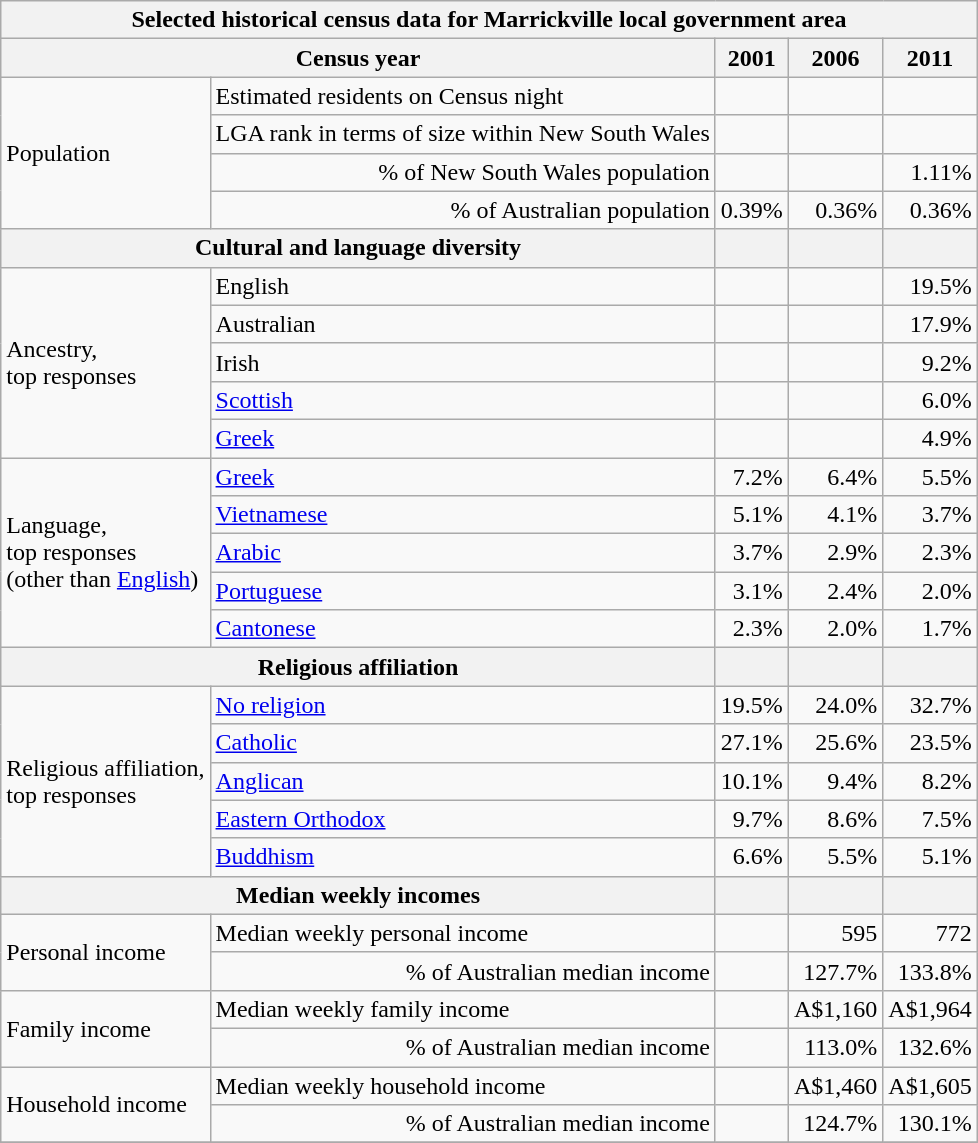<table class="wikitable">
<tr>
<th colspan=6>Selected historical census data for Marrickville local government area</th>
</tr>
<tr>
<th colspan=3>Census year</th>
<th>2001</th>
<th>2006</th>
<th>2011</th>
</tr>
<tr>
<td rowspan=4 colspan="2">Population</td>
<td>Estimated residents on Census night</td>
<td align="right"></td>
<td align="right"></td>
<td align="right"></td>
</tr>
<tr>
<td align="right">LGA rank in terms of size within New South Wales</td>
<td align="right"></td>
<td align="right"></td>
<td align="right"></td>
</tr>
<tr>
<td align="right">% of New South Wales population</td>
<td align="right"></td>
<td align="right"></td>
<td align="right">1.11%</td>
</tr>
<tr>
<td align="right">% of Australian population</td>
<td align="right">0.39%</td>
<td align="right"> 0.36%</td>
<td align="right"> 0.36%</td>
</tr>
<tr>
<th colspan=3>Cultural and language diversity</th>
<th></th>
<th></th>
<th></th>
</tr>
<tr>
<td rowspan=5 colspan=2>Ancestry,<br>top responses</td>
<td>English</td>
<td align="right"></td>
<td align="right"></td>
<td align="right">19.5%</td>
</tr>
<tr>
<td>Australian</td>
<td align="right"></td>
<td align="right"></td>
<td align="right">17.9%</td>
</tr>
<tr>
<td>Irish</td>
<td align="right"></td>
<td align="right"></td>
<td align="right">9.2%</td>
</tr>
<tr>
<td><a href='#'>Scottish</a></td>
<td align="right"></td>
<td align="right"></td>
<td align="right">6.0%</td>
</tr>
<tr>
<td><a href='#'>Greek</a></td>
<td align="right"></td>
<td align="right"></td>
<td align="right">4.9%</td>
</tr>
<tr>
<td rowspan=5 colspan=2>Language,<br>top responses<br>(other than <a href='#'>English</a>)</td>
<td><a href='#'>Greek</a></td>
<td align="right">7.2%</td>
<td align="right"> 6.4%</td>
<td align="right"> 5.5%</td>
</tr>
<tr>
<td><a href='#'>Vietnamese</a></td>
<td align="right">5.1%</td>
<td align="right"> 4.1%</td>
<td align="right"> 3.7%</td>
</tr>
<tr>
<td><a href='#'>Arabic</a></td>
<td align="right">3.7%</td>
<td align="right"> 2.9%</td>
<td align="right"> 2.3%</td>
</tr>
<tr>
<td><a href='#'>Portuguese</a></td>
<td align="right">3.1%</td>
<td align="right"> 2.4%</td>
<td align="right"> 2.0%</td>
</tr>
<tr>
<td><a href='#'>Cantonese</a></td>
<td align="right">2.3%</td>
<td align="right"> 2.0%</td>
<td align="right"> 1.7%</td>
</tr>
<tr>
<th colspan=3>Religious affiliation</th>
<th></th>
<th></th>
<th></th>
</tr>
<tr>
<td rowspan=5 colspan=2>Religious affiliation,<br>top responses</td>
<td><a href='#'>No religion</a></td>
<td align="right">19.5%</td>
<td align="right"> 24.0%</td>
<td align="right"> 32.7%</td>
</tr>
<tr>
<td><a href='#'>Catholic</a></td>
<td align="right">27.1%</td>
<td align="right"> 25.6%</td>
<td align="right"> 23.5%</td>
</tr>
<tr>
<td><a href='#'>Anglican</a></td>
<td align="right">10.1%</td>
<td align="right"> 9.4%</td>
<td align="right"> 8.2%</td>
</tr>
<tr>
<td><a href='#'>Eastern Orthodox</a></td>
<td align="right">9.7%</td>
<td align="right"> 8.6%</td>
<td align="right"> 7.5%</td>
</tr>
<tr>
<td><a href='#'>Buddhism</a></td>
<td align="right">6.6%</td>
<td align="right"> 5.5%</td>
<td align="right"> 5.1%</td>
</tr>
<tr>
<th colspan=3>Median weekly incomes</th>
<th></th>
<th></th>
<th></th>
</tr>
<tr>
<td rowspan=2 colspan=2>Personal income</td>
<td>Median weekly personal income</td>
<td align="right"></td>
<td align="right">595</td>
<td align="right">772</td>
</tr>
<tr>
<td align="right">% of Australian median income</td>
<td align="right"></td>
<td align="right">127.7%</td>
<td align="right">133.8%</td>
</tr>
<tr>
<td rowspan=2 colspan=2>Family income</td>
<td>Median weekly family income</td>
<td align="right"></td>
<td align="right">A$1,160</td>
<td align="right">A$1,964</td>
</tr>
<tr>
<td align="right">% of Australian median income</td>
<td align="right"></td>
<td align="right">113.0%</td>
<td align="right">132.6%</td>
</tr>
<tr>
<td rowspan=2 colspan=2>Household income</td>
<td>Median weekly household income</td>
<td align="right"></td>
<td align="right">A$1,460</td>
<td align="right">A$1,605</td>
</tr>
<tr>
<td align="right">% of Australian median income</td>
<td align="right"></td>
<td align="right">124.7%</td>
<td align="right">130.1%</td>
</tr>
<tr>
</tr>
</table>
